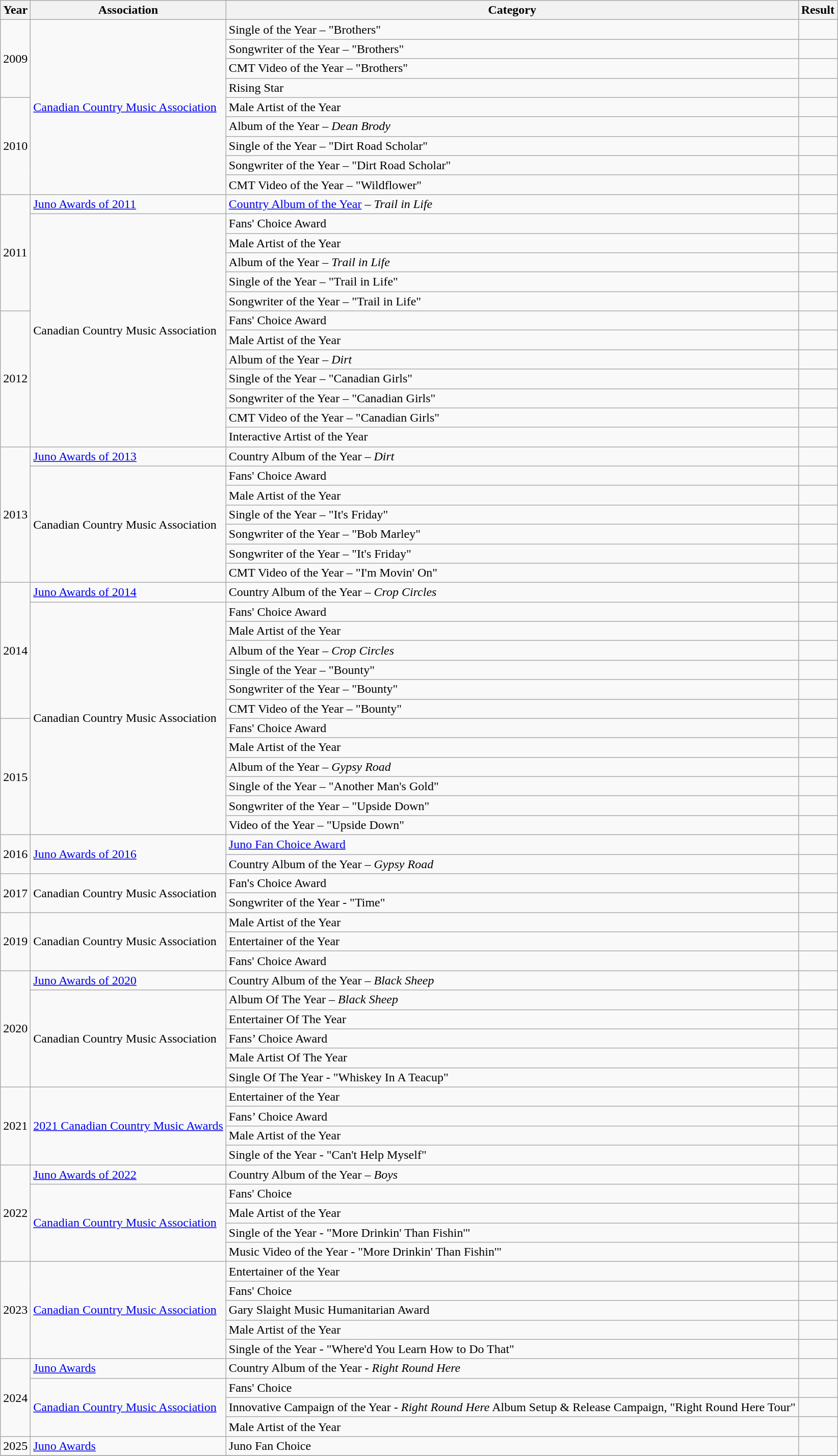<table class="wikitable">
<tr>
<th>Year</th>
<th>Association</th>
<th>Category</th>
<th>Result</th>
</tr>
<tr>
<td rowspan="4">2009</td>
<td rowspan="9"><a href='#'>Canadian Country Music Association</a></td>
<td>Single of the Year – "Brothers"</td>
<td></td>
</tr>
<tr>
<td>Songwriter of the Year – "Brothers"</td>
<td></td>
</tr>
<tr>
<td>CMT Video of the Year – "Brothers"</td>
<td></td>
</tr>
<tr>
<td>Rising Star</td>
<td></td>
</tr>
<tr>
<td rowspan="5">2010</td>
<td>Male Artist of the Year</td>
<td></td>
</tr>
<tr>
<td>Album of the Year – <em>Dean Brody</em></td>
<td></td>
</tr>
<tr>
<td>Single of the Year – "Dirt Road Scholar"</td>
<td></td>
</tr>
<tr>
<td>Songwriter of the Year – "Dirt Road Scholar"</td>
<td></td>
</tr>
<tr>
<td>CMT Video of the Year – "Wildflower"</td>
<td></td>
</tr>
<tr>
<td rowspan="6">2011</td>
<td><a href='#'>Juno Awards of 2011</a></td>
<td><a href='#'>Country Album of the Year</a> – <em>Trail in Life</em></td>
<td></td>
</tr>
<tr>
<td rowspan="12">Canadian Country Music Association</td>
<td>Fans' Choice Award</td>
<td></td>
</tr>
<tr>
<td>Male Artist of the Year</td>
<td></td>
</tr>
<tr>
<td>Album of the Year – <em>Trail in Life</em></td>
<td></td>
</tr>
<tr>
<td>Single of the Year – "Trail in Life"</td>
<td></td>
</tr>
<tr>
<td>Songwriter of the Year – "Trail in Life"</td>
<td></td>
</tr>
<tr>
<td rowspan="7">2012</td>
<td>Fans' Choice Award</td>
<td></td>
</tr>
<tr>
<td>Male Artist of the Year</td>
<td></td>
</tr>
<tr>
<td>Album of the Year – <em>Dirt</em></td>
<td></td>
</tr>
<tr>
<td>Single of the Year – "Canadian Girls"</td>
<td></td>
</tr>
<tr>
<td>Songwriter of the Year – "Canadian Girls"</td>
<td></td>
</tr>
<tr>
<td>CMT Video of the Year – "Canadian Girls"</td>
<td></td>
</tr>
<tr>
<td>Interactive Artist of the Year</td>
<td></td>
</tr>
<tr>
<td rowspan="7">2013</td>
<td><a href='#'>Juno Awards of 2013</a></td>
<td>Country Album of the Year – <em>Dirt</em></td>
<td></td>
</tr>
<tr>
<td rowspan="6">Canadian Country Music Association</td>
<td>Fans' Choice Award</td>
<td></td>
</tr>
<tr>
<td>Male Artist of the Year</td>
<td></td>
</tr>
<tr>
<td>Single of the Year – "It's Friday"</td>
<td></td>
</tr>
<tr>
<td>Songwriter of the Year – "Bob Marley"</td>
<td></td>
</tr>
<tr>
<td>Songwriter of the Year – "It's Friday"</td>
<td></td>
</tr>
<tr>
<td>CMT Video of the Year – "I'm Movin' On"</td>
<td></td>
</tr>
<tr>
<td rowspan="7">2014</td>
<td><a href='#'>Juno Awards of 2014</a></td>
<td>Country Album of the Year – <em>Crop Circles</em></td>
<td></td>
</tr>
<tr>
<td rowspan="12">Canadian Country Music Association</td>
<td>Fans' Choice Award</td>
<td></td>
</tr>
<tr>
<td>Male Artist of the Year</td>
<td></td>
</tr>
<tr>
<td>Album of the Year – <em>Crop Circles</em></td>
<td></td>
</tr>
<tr>
<td>Single of the Year – "Bounty"</td>
<td></td>
</tr>
<tr>
<td>Songwriter of the Year – "Bounty"</td>
<td></td>
</tr>
<tr>
<td>CMT Video of the Year – "Bounty"</td>
<td></td>
</tr>
<tr>
<td rowspan="6">2015</td>
<td>Fans' Choice Award</td>
<td></td>
</tr>
<tr>
<td>Male Artist of the Year</td>
<td></td>
</tr>
<tr>
<td>Album of the Year – <em>Gypsy Road</em></td>
<td></td>
</tr>
<tr>
<td>Single of the Year – "Another Man's Gold"</td>
<td></td>
</tr>
<tr>
<td>Songwriter of the Year – "Upside Down"</td>
<td></td>
</tr>
<tr>
<td>Video of the Year – "Upside Down"</td>
<td></td>
</tr>
<tr>
<td rowspan="2">2016</td>
<td rowspan="2"><a href='#'>Juno Awards of 2016</a></td>
<td><a href='#'>Juno Fan Choice Award</a></td>
<td></td>
</tr>
<tr>
<td>Country Album of the Year – <em>Gypsy Road</em></td>
<td></td>
</tr>
<tr>
<td rowspan=2>2017</td>
<td rowspan=2>Canadian Country Music Association</td>
<td>Fan's Choice Award</td>
<td></td>
</tr>
<tr>
<td>Songwriter of the Year - "Time"</td>
<td></td>
</tr>
<tr>
<td rowspan=3>2019</td>
<td rowspan=3>Canadian Country Music Association</td>
<td>Male Artist of the Year</td>
<td></td>
</tr>
<tr>
<td>Entertainer of the Year</td>
<td></td>
</tr>
<tr>
<td>Fans' Choice Award</td>
<td></td>
</tr>
<tr>
<td rowspan=6>2020</td>
<td><a href='#'>Juno Awards of 2020</a></td>
<td>Country Album of the Year – <em>Black Sheep</em></td>
<td></td>
</tr>
<tr>
<td rowspan=5>Canadian Country Music Association</td>
<td>Album Of The Year – <em>Black Sheep</em></td>
<td></td>
</tr>
<tr>
<td>Entertainer Of The Year</td>
<td></td>
</tr>
<tr>
<td>Fans’ Choice Award</td>
<td></td>
</tr>
<tr>
<td>Male Artist Of The Year</td>
<td></td>
</tr>
<tr>
<td>Single Of The Year - "Whiskey In A Teacup"</td>
<td></td>
</tr>
<tr>
<td rowspan="4">2021</td>
<td rowspan=4><a href='#'>2021 Canadian Country Music Awards</a></td>
<td>Entertainer of the Year</td>
<td></td>
</tr>
<tr>
<td>Fans’ Choice Award</td>
<td></td>
</tr>
<tr>
<td>Male Artist of the Year</td>
<td></td>
</tr>
<tr>
<td>Single of the Year - "Can't Help Myself"</td>
<td></td>
</tr>
<tr>
<td rowspan="5">2022</td>
<td><a href='#'>Juno Awards of 2022</a></td>
<td>Country Album of the Year – <em>Boys</em></td>
<td></td>
</tr>
<tr>
<td rowspan="4"><a href='#'>Canadian Country Music Association</a></td>
<td>Fans' Choice</td>
<td></td>
</tr>
<tr>
<td>Male Artist of the Year</td>
<td></td>
</tr>
<tr>
<td>Single of the Year - "More Drinkin' Than Fishin'" </td>
<td></td>
</tr>
<tr>
<td>Music Video of the Year - "More Drinkin' Than Fishin'" </td>
<td></td>
</tr>
<tr>
<td rowspan="5">2023</td>
<td rowspan="5"><a href='#'>Canadian Country Music Association</a></td>
<td>Entertainer of the Year</td>
<td></td>
</tr>
<tr>
<td>Fans' Choice</td>
<td></td>
</tr>
<tr>
<td>Gary Slaight Music Humanitarian Award</td>
<td></td>
</tr>
<tr>
<td>Male Artist of the Year</td>
<td></td>
</tr>
<tr>
<td>Single of the Year - "Where'd You Learn How to Do That"</td>
<td></td>
</tr>
<tr>
<td rowspan="4">2024</td>
<td><a href='#'>Juno Awards</a></td>
<td>Country Album of the Year - <em>Right Round Here</em></td>
<td></td>
</tr>
<tr>
<td rowspan="3"><a href='#'>Canadian Country Music Association</a></td>
<td>Fans' Choice</td>
<td></td>
</tr>
<tr>
<td>Innovative Campaign of the Year - <em>Right Round Here</em> Album Setup & Release Campaign, "Right Round Here Tour"</td>
<td></td>
</tr>
<tr>
<td>Male Artist of the Year</td>
<td></td>
</tr>
<tr>
<td>2025</td>
<td><a href='#'>Juno Awards</a></td>
<td>Juno Fan Choice</td>
<td></td>
</tr>
<tr>
</tr>
</table>
